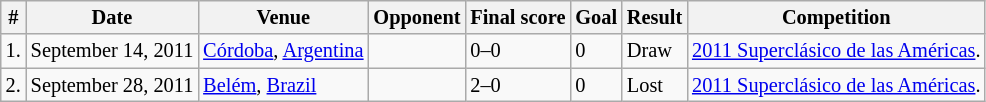<table class="wikitable collapsible collapsed" style="font-size:85%;">
<tr>
<th>#</th>
<th>Date</th>
<th>Venue</th>
<th>Opponent</th>
<th>Final score</th>
<th>Goal</th>
<th>Result</th>
<th>Competition</th>
</tr>
<tr>
<td>1.</td>
<td>September 14, 2011</td>
<td><a href='#'>Córdoba</a>, <a href='#'>Argentina</a></td>
<td></td>
<td>0–0</td>
<td>0</td>
<td>Draw</td>
<td><a href='#'>2011 Superclásico de las Américas</a>.</td>
</tr>
<tr>
<td>2.</td>
<td>September 28, 2011</td>
<td><a href='#'>Belém</a>, <a href='#'>Brazil</a></td>
<td></td>
<td>2–0</td>
<td>0</td>
<td>Lost</td>
<td><a href='#'>2011 Superclásico de las Américas</a>.</td>
</tr>
</table>
